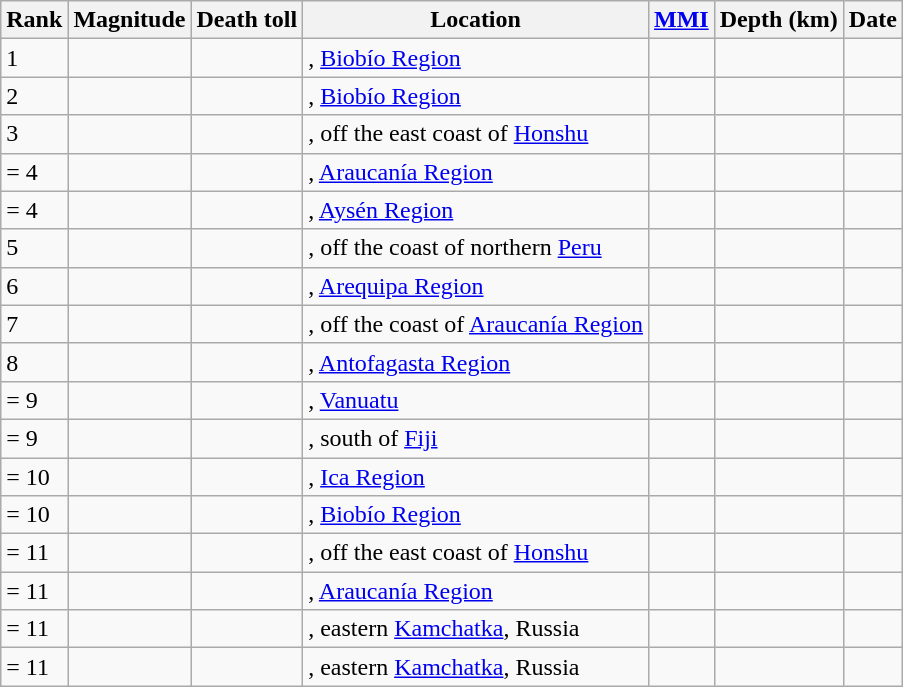<table class="sortable wikitable" style="font-size:100%;">
<tr>
<th>Rank</th>
<th>Magnitude</th>
<th>Death toll</th>
<th>Location</th>
<th><a href='#'>MMI</a></th>
<th>Depth (km)</th>
<th>Date</th>
</tr>
<tr>
<td>1</td>
<td></td>
<td></td>
<td>, <a href='#'>Biobío Region</a></td>
<td></td>
<td></td>
<td></td>
</tr>
<tr>
<td>2</td>
<td></td>
<td></td>
<td>, <a href='#'>Biobío Region</a></td>
<td></td>
<td></td>
<td></td>
</tr>
<tr>
<td>3</td>
<td></td>
<td></td>
<td>, off the east coast of <a href='#'>Honshu</a></td>
<td></td>
<td></td>
<td></td>
</tr>
<tr>
<td>= 4</td>
<td></td>
<td></td>
<td>, <a href='#'>Araucanía Region</a></td>
<td></td>
<td></td>
<td></td>
</tr>
<tr>
<td>= 4</td>
<td></td>
<td></td>
<td>, <a href='#'>Aysén Region</a></td>
<td></td>
<td></td>
<td></td>
</tr>
<tr>
<td>5</td>
<td></td>
<td></td>
<td>, off the coast of northern <a href='#'>Peru</a></td>
<td></td>
<td></td>
<td></td>
</tr>
<tr>
<td>6</td>
<td></td>
<td></td>
<td>, <a href='#'>Arequipa Region</a></td>
<td></td>
<td></td>
<td></td>
</tr>
<tr>
<td>7</td>
<td></td>
<td></td>
<td>, off the coast of <a href='#'>Araucanía Region</a></td>
<td></td>
<td></td>
<td></td>
</tr>
<tr>
<td>8</td>
<td></td>
<td></td>
<td>, <a href='#'>Antofagasta Region</a></td>
<td></td>
<td></td>
<td></td>
</tr>
<tr>
<td>= 9</td>
<td></td>
<td></td>
<td>, <a href='#'>Vanuatu</a></td>
<td></td>
<td></td>
<td></td>
</tr>
<tr>
<td>= 9</td>
<td></td>
<td></td>
<td>, south of <a href='#'>Fiji</a></td>
<td></td>
<td></td>
<td></td>
</tr>
<tr>
<td>= 10</td>
<td></td>
<td></td>
<td>, <a href='#'>Ica Region</a></td>
<td></td>
<td></td>
<td></td>
</tr>
<tr>
<td>= 10</td>
<td></td>
<td></td>
<td>, <a href='#'>Biobío Region</a></td>
<td></td>
<td></td>
<td></td>
</tr>
<tr>
<td>= 11</td>
<td></td>
<td></td>
<td>, off the east coast of <a href='#'>Honshu</a></td>
<td></td>
<td></td>
<td></td>
</tr>
<tr>
<td>= 11</td>
<td></td>
<td></td>
<td>, <a href='#'>Araucanía Region</a></td>
<td></td>
<td></td>
<td></td>
</tr>
<tr>
<td>= 11</td>
<td></td>
<td></td>
<td>, eastern <a href='#'>Kamchatka</a>, Russia</td>
<td></td>
<td></td>
<td></td>
</tr>
<tr>
<td>= 11</td>
<td></td>
<td></td>
<td>, eastern <a href='#'>Kamchatka</a>, Russia</td>
<td></td>
<td></td>
<td></td>
</tr>
</table>
